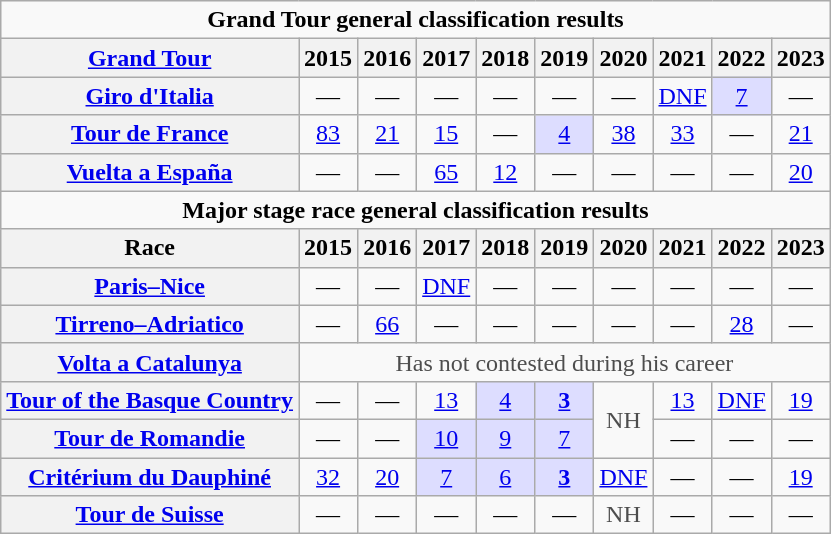<table class="wikitable plainrowheaders">
<tr>
<td colspan=10 align="center"><strong>Grand Tour general classification results</strong></td>
</tr>
<tr>
<th scope="col"><a href='#'>Grand Tour</a></th>
<th scope="col">2015</th>
<th scope="col">2016</th>
<th scope="col">2017</th>
<th scope="col">2018</th>
<th scope="col">2019</th>
<th scope="col">2020</th>
<th scope="col">2021</th>
<th scope="col">2022</th>
<th scope="col">2023</th>
</tr>
<tr style="text-align:center;">
<th scope="row"> <a href='#'>Giro d'Italia</a></th>
<td>—</td>
<td>—</td>
<td>—</td>
<td>—</td>
<td>—</td>
<td>—</td>
<td><a href='#'>DNF</a></td>
<td style="background:#ddf;"><a href='#'>7</a></td>
<td>—</td>
</tr>
<tr style="text-align:center;">
<th scope="row"> <a href='#'>Tour de France</a></th>
<td><a href='#'>83</a></td>
<td><a href='#'>21</a></td>
<td><a href='#'>15</a></td>
<td>—</td>
<td style="background:#ddf;"><a href='#'>4</a></td>
<td><a href='#'>38</a></td>
<td><a href='#'>33</a></td>
<td>—</td>
<td><a href='#'>21</a></td>
</tr>
<tr style="text-align:center;">
<th scope="row"> <a href='#'>Vuelta a España</a></th>
<td>—</td>
<td>—</td>
<td><a href='#'>65</a></td>
<td><a href='#'>12</a></td>
<td>—</td>
<td>—</td>
<td>—</td>
<td>—</td>
<td><a href='#'>20</a></td>
</tr>
<tr>
<td colspan=10 align="center"><strong>Major stage race general classification results</strong></td>
</tr>
<tr>
<th>Race</th>
<th scope="col">2015</th>
<th scope="col">2016</th>
<th scope="col">2017</th>
<th scope="col">2018</th>
<th scope="col">2019</th>
<th scope="col">2020</th>
<th scope="col">2021</th>
<th scope="col">2022</th>
<th scope="col">2023</th>
</tr>
<tr style="text-align:center;">
<th scope="row"> <a href='#'>Paris–Nice</a></th>
<td>—</td>
<td>—</td>
<td><a href='#'>DNF</a></td>
<td>—</td>
<td>—</td>
<td>—</td>
<td>—</td>
<td>—</td>
<td>—</td>
</tr>
<tr style="text-align:center;">
<th scope="row"> <a href='#'>Tirreno–Adriatico</a></th>
<td>—</td>
<td><a href='#'>66</a></td>
<td>—</td>
<td>—</td>
<td>—</td>
<td>—</td>
<td>—</td>
<td><a href='#'>28</a></td>
<td>—</td>
</tr>
<tr style="text-align:center;">
<th scope="row"> <a href='#'>Volta a Catalunya</a></th>
<td style="color:#4d4d4d;" colspan=9>Has not contested during his career</td>
</tr>
<tr style="text-align:center;">
<th scope="row"> <a href='#'>Tour of the Basque Country</a></th>
<td>—</td>
<td>—</td>
<td><a href='#'>13</a></td>
<td style="background:#ddf;"><a href='#'>4</a></td>
<td style="background:#ddf;"><a href='#'><strong>3</strong></a></td>
<td style="color:#4d4d4d;" rowspan=2>NH</td>
<td><a href='#'>13</a></td>
<td><a href='#'>DNF</a></td>
<td><a href='#'>19</a></td>
</tr>
<tr style="text-align:center;">
<th scope="row"> <a href='#'>Tour de Romandie</a></th>
<td>—</td>
<td>—</td>
<td style="background:#ddf;"><a href='#'>10</a></td>
<td style="background:#ddf;"><a href='#'>9</a></td>
<td style="background:#ddf;"><a href='#'>7</a></td>
<td>—</td>
<td>—</td>
<td>—</td>
</tr>
<tr style="text-align:center;">
<th scope="row"> <a href='#'>Critérium du Dauphiné</a></th>
<td><a href='#'>32</a></td>
<td><a href='#'>20</a></td>
<td style="background:#ddf;"><a href='#'>7</a></td>
<td style="background:#ddf;"><a href='#'>6</a></td>
<td style="background:#ddf;"><a href='#'><strong>3</strong></a></td>
<td><a href='#'>DNF</a></td>
<td>—</td>
<td>—</td>
<td><a href='#'>19</a></td>
</tr>
<tr style="text-align:center;">
<th scope="row"> <a href='#'>Tour de Suisse</a></th>
<td>—</td>
<td>—</td>
<td>—</td>
<td>—</td>
<td>—</td>
<td style="color:#4d4d4d;">NH</td>
<td>—</td>
<td>—</td>
<td>—</td>
</tr>
</table>
